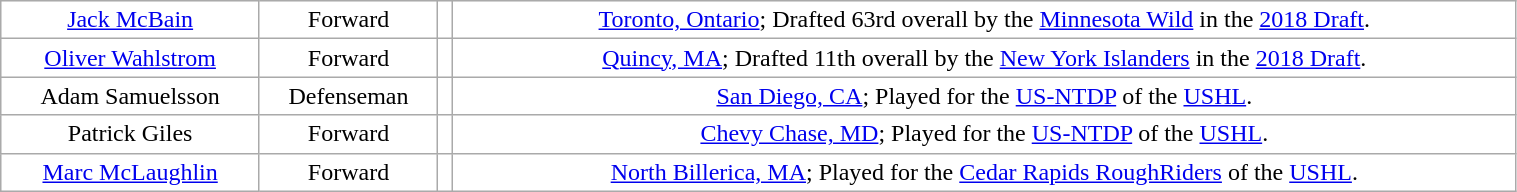<table class="wikitable" width="80%">
<tr align="center" style="background:white;color:black;" bgcolor=>
<td><a href='#'>Jack McBain</a></td>
<td>Forward</td>
<td></td>
<td><a href='#'>Toronto, Ontario</a>; Drafted 63rd overall by the <a href='#'>Minnesota Wild</a> in the <a href='#'>2018 Draft</a>.</td>
</tr>
<tr align="center" style="background:white;color:black;" bgcolor=>
<td><a href='#'>Oliver Wahlstrom</a></td>
<td>Forward</td>
<td></td>
<td><a href='#'>Quincy, MA</a>; Drafted 11th overall by the <a href='#'>New York Islanders</a> in the <a href='#'>2018 Draft</a>.</td>
</tr>
<tr align="center" style="background:white;color:black;" bgcolor=>
<td>Adam Samuelsson</td>
<td>Defenseman</td>
<td></td>
<td><a href='#'>San Diego, CA</a>; Played for the <a href='#'>US-NTDP</a> of the <a href='#'>USHL</a>.</td>
</tr>
<tr align="center" style="background:white;color:black;" bgcolor=>
<td>Patrick Giles</td>
<td>Forward</td>
<td></td>
<td><a href='#'>Chevy Chase, MD</a>; Played for the <a href='#'>US-NTDP</a> of the <a href='#'>USHL</a>.</td>
</tr>
<tr align="center" style="background:white;color:black;" bgcolor=>
<td><a href='#'>Marc McLaughlin</a></td>
<td>Forward</td>
<td></td>
<td><a href='#'>North Billerica, MA</a>; Played for the <a href='#'>Cedar Rapids RoughRiders</a> of the <a href='#'>USHL</a>.</td>
</tr>
</table>
